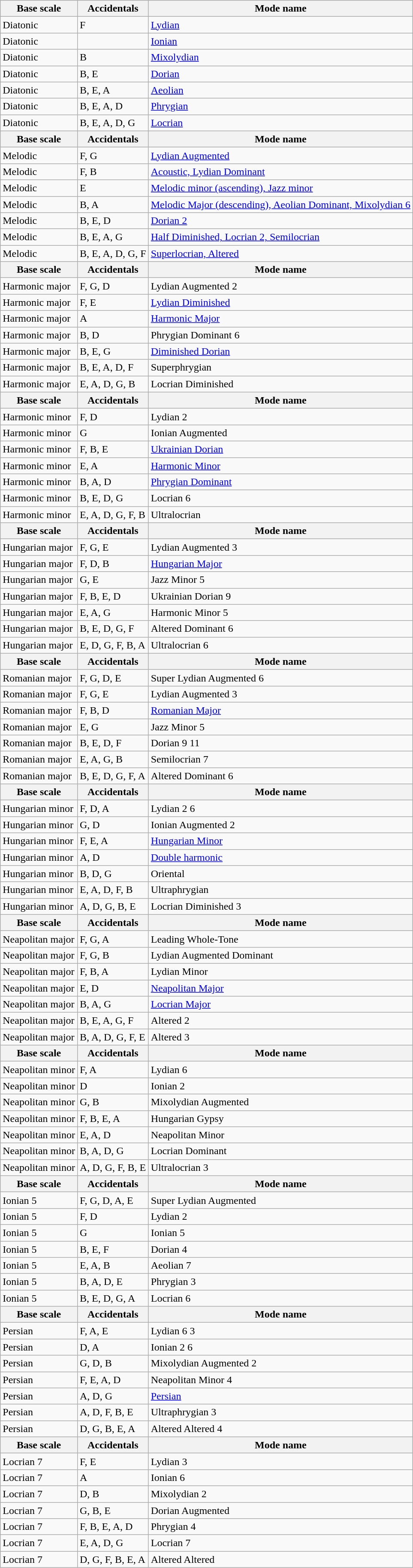<table class="wikitable">
<tr>
<th>Base scale</th>
<th>Accidentals</th>
<th>Mode name</th>
</tr>
<tr>
<td>Diatonic</td>
<td>F</td>
<td><a href='#'>Lydian</a></td>
</tr>
<tr>
<td>Diatonic</td>
<td></td>
<td><a href='#'>Ionian</a></td>
</tr>
<tr>
<td>Diatonic</td>
<td>B</td>
<td><a href='#'>Mixolydian</a></td>
</tr>
<tr>
<td>Diatonic</td>
<td>B, E</td>
<td><a href='#'>Dorian</a></td>
</tr>
<tr>
<td>Diatonic</td>
<td>B, E, A</td>
<td><a href='#'>Aeolian</a></td>
</tr>
<tr>
<td>Diatonic</td>
<td>B, E, A, D</td>
<td><a href='#'>Phrygian</a></td>
</tr>
<tr>
<td>Diatonic</td>
<td>B, E, A, D, G</td>
<td><a href='#'>Locrian</a></td>
</tr>
<tr>
<th>Base scale</th>
<th>Accidentals</th>
<th>Mode name</th>
</tr>
<tr>
<td>Melodic</td>
<td>F, G</td>
<td><a href='#'>Lydian Augmented</a></td>
</tr>
<tr>
<td>Melodic</td>
<td>F, B</td>
<td><a href='#'>Acoustic, Lydian Dominant</a></td>
</tr>
<tr>
<td>Melodic</td>
<td>E</td>
<td><a href='#'>Melodic minor (ascending), Jazz minor</a></td>
</tr>
<tr>
<td>Melodic</td>
<td>B, A</td>
<td><a href='#'>Melodic Major (descending), Aeolian Dominant, Mixolydian 6</a></td>
</tr>
<tr>
<td>Melodic</td>
<td>B, E, D</td>
<td><a href='#'>Dorian 2</a></td>
</tr>
<tr>
<td>Melodic</td>
<td>B, E, A, G</td>
<td><a href='#'>Half Diminished, Locrian 2, Semilocrian</a></td>
</tr>
<tr>
<td>Melodic</td>
<td>B, E, A, D, G, F</td>
<td><a href='#'>Superlocrian, Altered</a></td>
</tr>
<tr>
<th>Base scale</th>
<th>Accidentals</th>
<th>Mode name</th>
</tr>
<tr>
<td>Harmonic major</td>
<td>F, G, D</td>
<td>Lydian Augmented 2</td>
</tr>
<tr>
<td>Harmonic major</td>
<td>F, E</td>
<td><a href='#'>Lydian Diminished</a></td>
</tr>
<tr>
<td>Harmonic major</td>
<td>A</td>
<td><a href='#'>Harmonic Major</a></td>
</tr>
<tr>
<td>Harmonic major</td>
<td>B, D</td>
<td>Phrygian Dominant 6</td>
</tr>
<tr>
<td>Harmonic major</td>
<td>B, E, G</td>
<td><a href='#'>Diminished Dorian</a></td>
</tr>
<tr>
<td>Harmonic major</td>
<td>B, E, A, D, F</td>
<td>Superphrygian</td>
</tr>
<tr>
<td>Harmonic major</td>
<td>E, A, D, G, B</td>
<td>Locrian Diminished</td>
</tr>
<tr>
<th>Base scale</th>
<th>Accidentals</th>
<th>Mode name</th>
</tr>
<tr>
<td>Harmonic minor</td>
<td>F, D</td>
<td>Lydian 2</td>
</tr>
<tr>
<td>Harmonic minor</td>
<td>G</td>
<td>Ionian Augmented</td>
</tr>
<tr>
<td>Harmonic minor</td>
<td>F, B, E</td>
<td><a href='#'>Ukrainian Dorian</a></td>
</tr>
<tr>
<td>Harmonic minor</td>
<td>E, A</td>
<td><a href='#'>Harmonic Minor</a></td>
</tr>
<tr>
<td>Harmonic minor</td>
<td>B, A, D</td>
<td><a href='#'>Phrygian Dominant</a></td>
</tr>
<tr>
<td>Harmonic minor</td>
<td>B, E, D, G</td>
<td>Locrian 6</td>
</tr>
<tr>
<td>Harmonic minor</td>
<td>E, A, D, G, F, B</td>
<td>Ultralocrian</td>
</tr>
<tr>
<th>Base scale</th>
<th>Accidentals</th>
<th>Mode name</th>
</tr>
<tr>
<td>Hungarian major</td>
<td>F, G, E</td>
<td>Lydian Augmented 3</td>
</tr>
<tr>
<td>Hungarian major</td>
<td>F, D, B</td>
<td><a href='#'>Hungarian Major</a></td>
</tr>
<tr>
<td>Hungarian major</td>
<td>G, E</td>
<td>Jazz Minor 5</td>
</tr>
<tr>
<td>Hungarian major</td>
<td>F, B, E, D</td>
<td>Ukrainian Dorian 9</td>
</tr>
<tr>
<td>Hungarian major</td>
<td>E, A, G</td>
<td>Harmonic Minor 5</td>
</tr>
<tr>
<td>Hungarian major</td>
<td>B, E, D, G, F</td>
<td>Altered Dominant 6</td>
</tr>
<tr>
<td>Hungarian major</td>
<td>E, D, G, F, B, A</td>
<td>Ultralocrian 6</td>
</tr>
<tr>
<th>Base scale</th>
<th>Accidentals</th>
<th>Mode name</th>
</tr>
<tr>
<td>Romanian major</td>
<td>F, G, D, E</td>
<td>Super Lydian Augmented 6</td>
</tr>
<tr>
<td>Romanian major</td>
<td>F, G, E</td>
<td>Lydian Augmented 3</td>
</tr>
<tr>
<td>Romanian major</td>
<td>F, B, D</td>
<td><a href='#'>Romanian Major</a></td>
</tr>
<tr>
<td>Romanian major</td>
<td>E, G</td>
<td>Jazz Minor 5</td>
</tr>
<tr>
<td>Romanian major</td>
<td>B, E, D, F</td>
<td>Dorian 9 11</td>
</tr>
<tr>
<td>Romanian major</td>
<td>E, A, G, B</td>
<td>Semilocrian 7</td>
</tr>
<tr>
<td>Romanian major</td>
<td>B, E, D, G, F, A</td>
<td>Altered Dominant 6</td>
</tr>
<tr>
<th>Base scale</th>
<th>Accidentals</th>
<th>Mode name</th>
</tr>
<tr>
<td>Hungarian minor</td>
<td>F, D, A</td>
<td>Lydian 2 6</td>
</tr>
<tr>
<td>Hungarian minor</td>
<td>G, D</td>
<td>Ionian Augmented 2</td>
</tr>
<tr>
<td>Hungarian minor</td>
<td>F, E, A</td>
<td><a href='#'>Hungarian Minor</a></td>
</tr>
<tr>
<td>Hungarian minor</td>
<td>A, D</td>
<td><a href='#'>Double harmonic</a></td>
</tr>
<tr>
<td>Hungarian minor</td>
<td>B, D, G</td>
<td>Oriental</td>
</tr>
<tr>
<td>Hungarian minor</td>
<td>E, A, D, F, B</td>
<td>Ultraphrygian</td>
</tr>
<tr>
<td>Hungarian minor</td>
<td>A, D, G, B, E</td>
<td>Locrian Diminished 3</td>
</tr>
<tr>
<th>Base scale</th>
<th>Accidentals</th>
<th>Mode name</th>
</tr>
<tr>
<td>Neapolitan major</td>
<td>F, G, A</td>
<td>Leading Whole-Tone</td>
</tr>
<tr>
<td>Neapolitan major</td>
<td>F, G, B</td>
<td>Lydian Augmented Dominant</td>
</tr>
<tr>
<td>Neapolitan major</td>
<td>F, B, A</td>
<td>Lydian Minor</td>
</tr>
<tr>
<td>Neapolitan major</td>
<td>E, D</td>
<td><a href='#'>Neapolitan Major</a></td>
</tr>
<tr>
<td>Neapolitan major</td>
<td>B, A, G</td>
<td><a href='#'>Locrian Major</a></td>
</tr>
<tr>
<td>Neapolitan major</td>
<td>B, E, A, G, F</td>
<td>Altered 2</td>
</tr>
<tr>
<td>Neapolitan major</td>
<td>B, A, D, G, F, E</td>
<td>Altered 3</td>
</tr>
<tr>
<th>Base scale</th>
<th>Accidentals</th>
<th>Mode name</th>
</tr>
<tr>
<td>Neapolitan minor</td>
<td>F, A</td>
<td>Lydian 6</td>
</tr>
<tr>
<td>Neapolitan minor</td>
<td>D</td>
<td>Ionian 2</td>
</tr>
<tr>
<td>Neapolitan minor</td>
<td>G, B</td>
<td>Mixolydian Augmented</td>
</tr>
<tr>
<td>Neapolitan minor</td>
<td>F, B, E, A</td>
<td>Hungarian Gypsy</td>
</tr>
<tr>
<td>Neapolitan minor</td>
<td>E, A, D</td>
<td>Neapolitan Minor</td>
</tr>
<tr>
<td>Neapolitan minor</td>
<td>B, A, D, G</td>
<td>Locrian Dominant</td>
</tr>
<tr>
<td>Neapolitan minor</td>
<td>A, D, G, F, B, E</td>
<td>Ultralocrian 3</td>
</tr>
<tr>
<th>Base scale</th>
<th>Accidentals</th>
<th>Mode name</th>
</tr>
<tr>
<td>Ionian 5</td>
<td>F, G, D, A, E</td>
<td>Super Lydian Augmented</td>
</tr>
<tr>
<td>Ionian 5</td>
<td>F, D</td>
<td>Lydian 2</td>
</tr>
<tr>
<td>Ionian 5</td>
<td>G</td>
<td>Ionian 5</td>
</tr>
<tr>
<td>Ionian 5</td>
<td>B, E, F</td>
<td>Dorian 4</td>
</tr>
<tr>
<td>Ionian 5</td>
<td>E, A, B</td>
<td>Aeolian 7</td>
</tr>
<tr>
<td>Ionian 5</td>
<td>B, A, D, E</td>
<td>Phrygian 3</td>
</tr>
<tr>
<td>Ionian 5</td>
<td>B, E, D, G, A</td>
<td>Locrian 6</td>
</tr>
<tr>
<th>Base scale</th>
<th>Accidentals</th>
<th>Mode name</th>
</tr>
<tr>
<td>Persian</td>
<td>F, A, E</td>
<td>Lydian 6 3</td>
</tr>
<tr>
<td>Persian</td>
<td>D, A</td>
<td>Ionian 2 6</td>
</tr>
<tr>
<td>Persian</td>
<td>G, D, B</td>
<td>Mixolydian Augmented 2</td>
</tr>
<tr>
<td>Persian</td>
<td>F, E, A, D</td>
<td>Neapolitan Minor 4</td>
</tr>
<tr>
<td>Persian</td>
<td>A, D, G</td>
<td><a href='#'>Persian</a></td>
</tr>
<tr>
<td>Persian</td>
<td>A, D, F, B, E</td>
<td>Ultraphrygian 3</td>
</tr>
<tr>
<td>Persian</td>
<td>D, G, B, E, A</td>
<td>Altered Altered 4</td>
</tr>
<tr>
<th>Base scale</th>
<th>Accidentals</th>
<th>Mode name</th>
</tr>
<tr>
<td>Locrian 7</td>
<td>F, E</td>
<td>Lydian 3</td>
</tr>
<tr>
<td>Locrian 7</td>
<td>A</td>
<td>Ionian 6</td>
</tr>
<tr>
<td>Locrian 7</td>
<td>D, B</td>
<td>Mixolydian 2</td>
</tr>
<tr>
<td>Locrian 7</td>
<td>G, B, E</td>
<td>Dorian Augmented</td>
</tr>
<tr>
<td>Locrian 7</td>
<td>F, B, E, A, D</td>
<td>Phrygian 4</td>
</tr>
<tr>
<td>Locrian 7</td>
<td>E, A, D, G</td>
<td>Locrian 7</td>
</tr>
<tr>
<td>Locrian 7</td>
<td>D, G, F, B, E, A</td>
<td>Altered Altered</td>
</tr>
</table>
